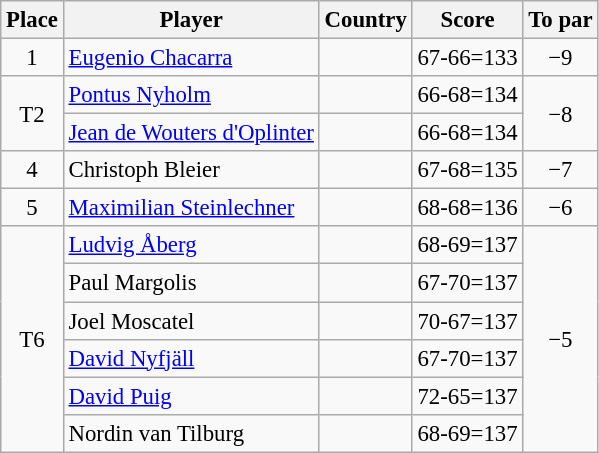<table class="wikitable" style="font-size:95%;">
<tr>
<th>Place</th>
<th>Player</th>
<th>Country</th>
<th>Score</th>
<th>To par</th>
</tr>
<tr>
<td align=center>1</td>
<td><a href='#'>Eugenio Chacarra</a></td>
<td></td>
<td align=center>67-66=133</td>
<td align=center>−9</td>
</tr>
<tr>
<td rowspan="2" align="center">T2</td>
<td><a href='#'>Pontus Nyholm</a></td>
<td></td>
<td align=center>66-68=134</td>
<td rowspan="2" align="center">−8</td>
</tr>
<tr>
<td><a href='#'>Jean de Wouters d'Oplinter</a></td>
<td></td>
<td align=center>66-68=134</td>
</tr>
<tr>
<td align="center">4</td>
<td>Christoph Bleier</td>
<td></td>
<td align="center">67-68=135</td>
<td align="center">−7</td>
</tr>
<tr>
<td align="center">5</td>
<td><a href='#'>Maximilian Steinlechner</a></td>
<td></td>
<td align="center">68-68=136</td>
<td align="center">−6</td>
</tr>
<tr>
<td rowspan="6" align="center">T6</td>
<td><a href='#'>Ludvig Åberg</a></td>
<td></td>
<td align="center">68-69=137</td>
<td rowspan="6" align="center">−5</td>
</tr>
<tr>
<td>Paul Margolis</td>
<td></td>
<td align="center">67-70=137</td>
</tr>
<tr>
<td>Joel Moscatel</td>
<td></td>
<td align="center">70-67=137</td>
</tr>
<tr>
<td><a href='#'>David Nyfjäll</a></td>
<td></td>
<td align="center">67-70=137</td>
</tr>
<tr>
<td><a href='#'>David Puig</a></td>
<td></td>
<td align="center">72-65=137</td>
</tr>
<tr>
<td>Nordin van Tilburg</td>
<td></td>
<td align="center">68-69=137</td>
</tr>
</table>
